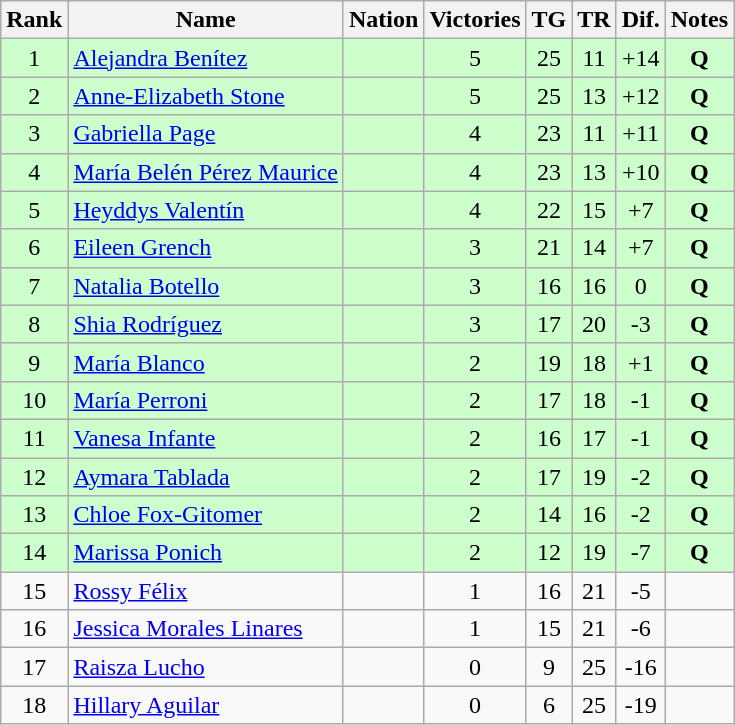<table class="wikitable sortable" style="text-align:center">
<tr>
<th>Rank</th>
<th>Name</th>
<th>Nation</th>
<th>Victories</th>
<th>TG</th>
<th>TR</th>
<th>Dif.</th>
<th>Notes</th>
</tr>
<tr style="background:#cfc">
<td>1</td>
<td align=left><a href='#'>Alejandra Benítez</a></td>
<td align=left></td>
<td>5</td>
<td>25</td>
<td>11</td>
<td>+14</td>
<td><strong>Q</strong></td>
</tr>
<tr style="background:#cfc">
<td>2</td>
<td align=left><a href='#'>Anne-Elizabeth Stone</a></td>
<td align=left></td>
<td>5</td>
<td>25</td>
<td>13</td>
<td>+12</td>
<td><strong>Q</strong></td>
</tr>
<tr style="background:#cfc">
<td>3</td>
<td align=left><a href='#'>Gabriella Page</a></td>
<td align=left></td>
<td>4</td>
<td>23</td>
<td>11</td>
<td>+11</td>
<td><strong>Q</strong></td>
</tr>
<tr style="background:#cfc">
<td>4</td>
<td align=left><a href='#'>María Belén Pérez Maurice</a></td>
<td align=left></td>
<td>4</td>
<td>23</td>
<td>13</td>
<td>+10</td>
<td><strong>Q</strong></td>
</tr>
<tr style="background:#cfc">
<td>5</td>
<td align=left><a href='#'>Heyddys Valentín</a></td>
<td align=left></td>
<td>4</td>
<td>22</td>
<td>15</td>
<td>+7</td>
<td><strong>Q</strong></td>
</tr>
<tr style="background:#cfc">
<td>6</td>
<td align=left><a href='#'>Eileen Grench</a></td>
<td align=left></td>
<td>3</td>
<td>21</td>
<td>14</td>
<td>+7</td>
<td><strong>Q</strong></td>
</tr>
<tr style="background:#cfc">
<td>7</td>
<td align=left><a href='#'>Natalia Botello</a></td>
<td align=left></td>
<td>3</td>
<td>16</td>
<td>16</td>
<td>0</td>
<td><strong>Q</strong></td>
</tr>
<tr style="background:#cfc">
<td>8</td>
<td align=left><a href='#'>Shia Rodríguez</a></td>
<td align=left></td>
<td>3</td>
<td>17</td>
<td>20</td>
<td>-3</td>
<td><strong>Q</strong></td>
</tr>
<tr style="background:#cfc">
<td>9</td>
<td align=left><a href='#'>María Blanco</a></td>
<td align=left></td>
<td>2</td>
<td>19</td>
<td>18</td>
<td>+1</td>
<td><strong>Q</strong></td>
</tr>
<tr style="background:#cfc">
<td>10</td>
<td align=left><a href='#'>María Perroni</a></td>
<td align=left></td>
<td>2</td>
<td>17</td>
<td>18</td>
<td>-1</td>
<td><strong>Q</strong></td>
</tr>
<tr style="background:#cfc">
<td>11</td>
<td align=left><a href='#'>Vanesa Infante</a></td>
<td align=left></td>
<td>2</td>
<td>16</td>
<td>17</td>
<td>-1</td>
<td><strong>Q</strong></td>
</tr>
<tr style="background:#cfc">
<td>12</td>
<td align=left><a href='#'>Aymara Tablada</a></td>
<td align=left></td>
<td>2</td>
<td>17</td>
<td>19</td>
<td>-2</td>
<td><strong>Q</strong></td>
</tr>
<tr style="background:#cfc">
<td>13</td>
<td align=left><a href='#'>Chloe Fox-Gitomer</a></td>
<td align=left></td>
<td>2</td>
<td>14</td>
<td>16</td>
<td>-2</td>
<td><strong>Q</strong></td>
</tr>
<tr style="background:#cfc">
<td>14</td>
<td align=left><a href='#'>Marissa Ponich</a></td>
<td align=left></td>
<td>2</td>
<td>12</td>
<td>19</td>
<td>-7</td>
<td><strong>Q</strong></td>
</tr>
<tr>
<td>15</td>
<td align=left><a href='#'>Rossy Félix</a></td>
<td align=left></td>
<td>1</td>
<td>16</td>
<td>21</td>
<td>-5</td>
<td></td>
</tr>
<tr>
<td>16</td>
<td align=left><a href='#'>Jessica Morales Linares</a></td>
<td align=left></td>
<td>1</td>
<td>15</td>
<td>21</td>
<td>-6</td>
<td></td>
</tr>
<tr>
<td>17</td>
<td align=left><a href='#'>Raisza Lucho</a></td>
<td align=left></td>
<td>0</td>
<td>9</td>
<td>25</td>
<td>-16</td>
<td></td>
</tr>
<tr>
<td>18</td>
<td align=left><a href='#'>Hillary Aguilar</a></td>
<td align=left></td>
<td>0</td>
<td>6</td>
<td>25</td>
<td>-19</td>
<td></td>
</tr>
</table>
